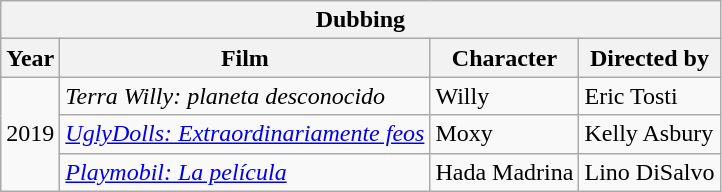<table class="wikitable">
<tr>
<th colspan="5">Dubbing</th>
</tr>
<tr>
<th>Year</th>
<th>Film</th>
<th>Character</th>
<th>Directed by</th>
</tr>
<tr>
<td rowspan="3">2019</td>
<td><em>Terra Willy: planeta desconocido</em></td>
<td>Willy</td>
<td>Eric Tosti</td>
</tr>
<tr>
<td><em><a href='#'>UglyDolls: Extraordinariamente feos</a></em></td>
<td>Moxy</td>
<td>Kelly Asbury</td>
</tr>
<tr>
<td><em><a href='#'>Playmobil: La película</a></em></td>
<td>Hada Madrina</td>
<td>Lino DiSalvo</td>
</tr>
</table>
